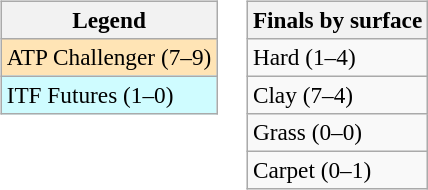<table>
<tr valign=top>
<td><br><table class=wikitable style=font-size:97%>
<tr>
<th>Legend</th>
</tr>
<tr bgcolor=moccasin>
<td>ATP Challenger (7–9)</td>
</tr>
<tr bgcolor=cffcff>
<td>ITF Futures (1–0)</td>
</tr>
</table>
</td>
<td><br><table class=wikitable style=font-size:97%>
<tr>
<th>Finals by surface</th>
</tr>
<tr>
<td>Hard (1–4)</td>
</tr>
<tr>
<td>Clay (7–4)</td>
</tr>
<tr>
<td>Grass (0–0)</td>
</tr>
<tr>
<td>Carpet (0–1)</td>
</tr>
</table>
</td>
</tr>
</table>
